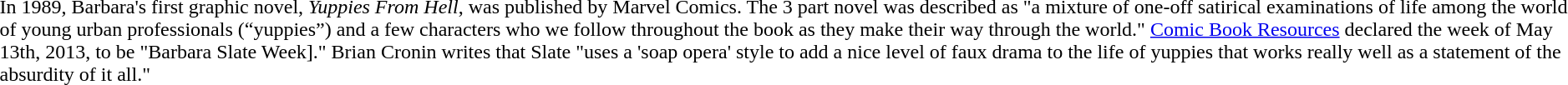<table>
<tr>
<td></td>
<td>In 1989, Barbara's first graphic novel, <em>Yuppies From Hell</em>, was published by Marvel Comics. The 3 part novel was described as "a mixture of one-off satirical examinations of life among the world of young urban professionals (“yuppies”) and a few characters who we follow throughout the book as they make their way through the world." <a href='#'>Comic Book Resources</a> declared the week of May 13th, 2013, to be "Barbara Slate Week]." Brian Cronin writes that Slate "uses a 'soap opera' style to add a nice level of faux drama to the life of yuppies that works really well as a statement of the absurdity of it all." <br></td>
</tr>
</table>
